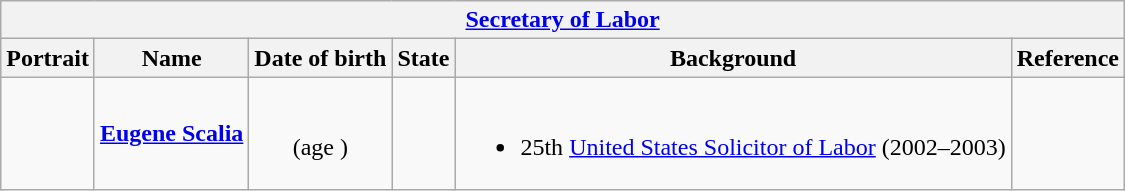<table class="wikitable collapsible" style="text-align:center;">
<tr>
<th colspan="6"><a href='#'>Secretary of Labor</a></th>
</tr>
<tr>
<th>Portrait</th>
<th>Name</th>
<th>Date of birth</th>
<th>State</th>
<th>Background</th>
<th>Reference</th>
</tr>
<tr>
<td></td>
<td><strong><a href='#'>Eugene Scalia</a></strong></td>
<td><br>(age )</td>
<td></td>
<td><br><ul><li>25th <a href='#'>United States Solicitor of Labor</a> (2002–2003)</li></ul></td>
<td></td>
</tr>
</table>
